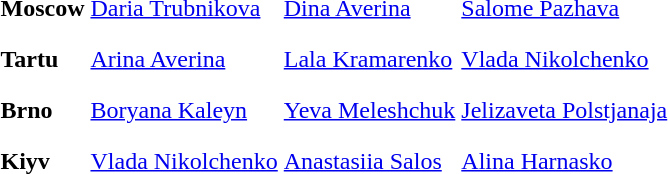<table>
<tr>
<th scope=row style="text-align:left">Moscow</th>
<td style="height:30px;"> <a href='#'>Daria Trubnikova</a></td>
<td style="height:30px;"> <a href='#'>Dina Averina</a></td>
<td style="height:30px;"> <a href='#'>Salome Pazhava</a></td>
</tr>
<tr>
<th scope=row style="text-align:left">Tartu</th>
<td style="height:30px;"> <a href='#'>Arina Averina</a></td>
<td style="height:30px;"> <a href='#'>Lala Kramarenko</a></td>
<td style="height:30px;"> <a href='#'>Vlada Nikolchenko</a></td>
</tr>
<tr>
<th scope=row style="text-align:left">Brno</th>
<td style="height:30px;"> <a href='#'>Boryana Kaleyn</a></td>
<td style="height:30px;"> <a href='#'>Yeva Meleshchuk</a></td>
<td style="height:30px;"> <a href='#'>Jelizaveta Polstjanaja</a></td>
</tr>
<tr>
<th scope=row style="text-align:left">Kiyv</th>
<td style="height:30px;"> <a href='#'>Vlada Nikolchenko</a></td>
<td style="height:30px;"> <a href='#'>Anastasiia Salos</a></td>
<td style="height:30px;"> <a href='#'>Alina Harnasko</a></td>
</tr>
<tr>
</tr>
</table>
